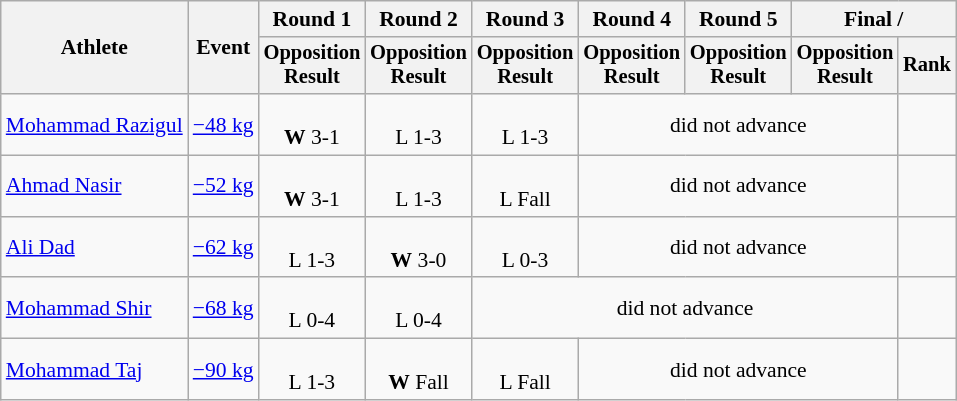<table class="wikitable" style="font-size:90%">
<tr>
<th rowspan="2">Athlete</th>
<th rowspan="2">Event</th>
<th>Round 1</th>
<th>Round 2</th>
<th>Round 3</th>
<th>Round 4</th>
<th>Round 5</th>
<th colspan=2>Final / </th>
</tr>
<tr style="font-size: 95%">
<th>Opposition<br>Result</th>
<th>Opposition<br>Result</th>
<th>Opposition<br>Result</th>
<th>Opposition<br>Result</th>
<th>Opposition<br>Result</th>
<th>Opposition<br>Result</th>
<th>Rank</th>
</tr>
<tr align=center>
<td align=left><a href='#'>Mohammad Razigul</a></td>
<td align=left><a href='#'>−48 kg</a></td>
<td><br> <strong>W</strong> 3-1</td>
<td><br> L 1-3</td>
<td><br> L 1-3</td>
<td colspan=3>did not advance</td>
<td></td>
</tr>
<tr align=center>
<td align=left><a href='#'>Ahmad Nasir</a></td>
<td align=left><a href='#'>−52 kg</a></td>
<td><br> <strong>W</strong> 3-1</td>
<td><br> L 1-3</td>
<td><br> L Fall</td>
<td colspan=3>did not advance</td>
<td></td>
</tr>
<tr align=center>
<td align=left><a href='#'>Ali Dad</a></td>
<td align=left><a href='#'>−62 kg</a></td>
<td><br> L 1-3</td>
<td><br> <strong>W</strong> 3-0</td>
<td><br> L 0-3</td>
<td colspan=3>did not advance</td>
<td></td>
</tr>
<tr align=center>
<td align=left><a href='#'>Mohammad Shir</a></td>
<td align=left><a href='#'>−68 kg</a></td>
<td><br> L 0-4</td>
<td><br> L 0-4</td>
<td colspan=4>did not advance</td>
<td></td>
</tr>
<tr align=center>
<td align=left><a href='#'>Mohammad Taj</a></td>
<td align=left><a href='#'>−90 kg</a></td>
<td><br> L 1-3</td>
<td><br> <strong>W</strong> Fall</td>
<td><br> L Fall</td>
<td colspan=3>did not advance</td>
<td></td>
</tr>
</table>
